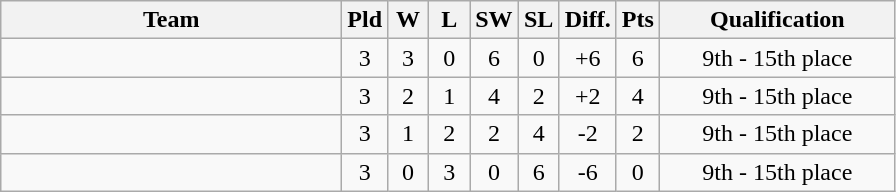<table class=wikitable style="text-align:center">
<tr>
<th width=220>Team</th>
<th width=20>Pld</th>
<th width=20>W</th>
<th width=20>L</th>
<th width=20>SW</th>
<th width=20>SL</th>
<th width=20>Diff.</th>
<th width=20>Pts</th>
<th width=150>Qualification</th>
</tr>
<tr>
<td align=left></td>
<td>3</td>
<td>3</td>
<td>0</td>
<td>6</td>
<td>0</td>
<td>+6</td>
<td>6</td>
<td>9th - 15th place</td>
</tr>
<tr>
<td align=left></td>
<td>3</td>
<td>2</td>
<td>1</td>
<td>4</td>
<td>2</td>
<td>+2</td>
<td>4</td>
<td>9th - 15th place</td>
</tr>
<tr>
<td align=left></td>
<td>3</td>
<td>1</td>
<td>2</td>
<td>2</td>
<td>4</td>
<td>-2</td>
<td>2</td>
<td>9th - 15th place</td>
</tr>
<tr>
<td align=left></td>
<td>3</td>
<td>0</td>
<td>3</td>
<td>0</td>
<td>6</td>
<td>-6</td>
<td>0</td>
<td>9th - 15th place</td>
</tr>
</table>
